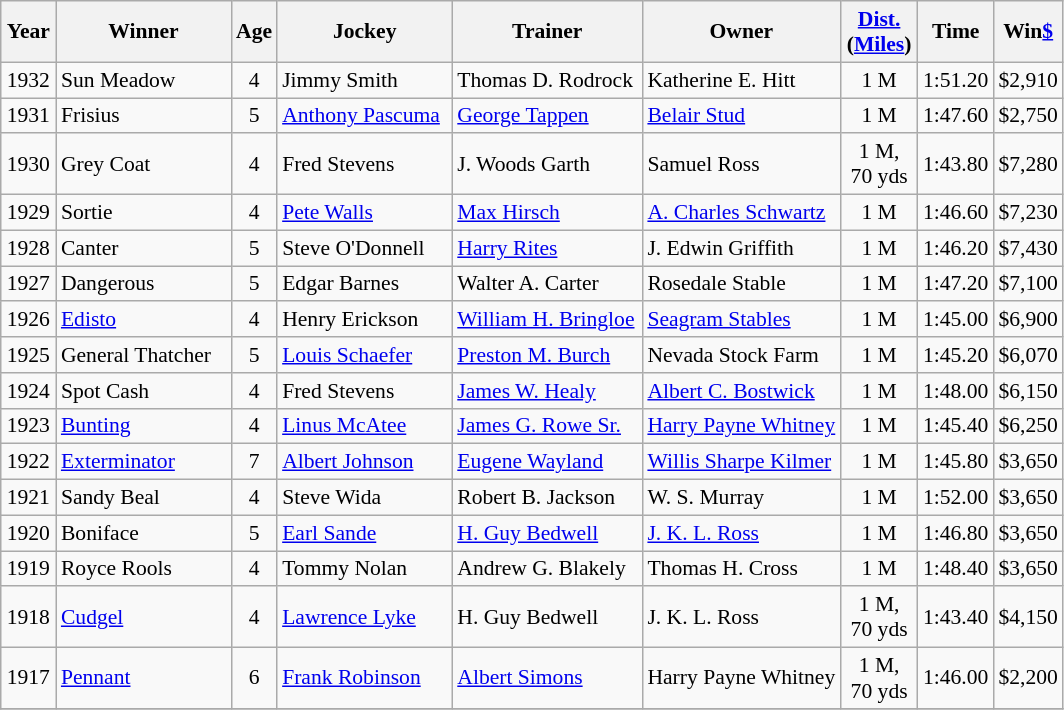<table class="wikitable sortable" style="font-size:90%">
<tr>
<th style="width:30px">Year<br></th>
<th style="width:110px">Winner<br></th>
<th style="width:20px">Age<br></th>
<th style="width:110px">Jockey<br></th>
<th style="width:120px">Trainer<br></th>
<th>Owner<br></th>
<th style="width:45px"><a href='#'>Dist.</a><br> <span>(<a href='#'>Miles</a>)</span></th>
<th style="width:25px">Time<br></th>
<th style="width:25px">Win<a href='#'>$</a><br></th>
</tr>
<tr>
<td align=center>1932</td>
<td>Sun Meadow</td>
<td align=center>4</td>
<td>Jimmy Smith</td>
<td>Thomas D. Rodrock</td>
<td>Katherine E. Hitt</td>
<td align=center>1<span> M</span></td>
<td align=center>1:51.20</td>
<td align=center>$2,910</td>
</tr>
<tr>
<td align=center>1931</td>
<td>Frisius</td>
<td align=center>5</td>
<td><a href='#'>Anthony Pascuma</a></td>
<td><a href='#'>George Tappen</a></td>
<td><a href='#'>Belair Stud</a></td>
<td align=center>1<span> M</span></td>
<td align=center>1:47.60</td>
<td align=center>$2,750</td>
</tr>
<tr>
<td align=center>1930</td>
<td>Grey Coat</td>
<td align=center>4</td>
<td>Fred Stevens</td>
<td>J. Woods Garth</td>
<td>Samuel Ross</td>
<td align=center>1<span> M, 70 yds</span></td>
<td align=center>1:43.80</td>
<td align=center>$7,280</td>
</tr>
<tr>
<td align=center>1929</td>
<td>Sortie</td>
<td align=center>4</td>
<td><a href='#'>Pete Walls</a></td>
<td><a href='#'>Max Hirsch</a></td>
<td><a href='#'>A. Charles Schwartz</a></td>
<td align=center>1<span> M</span></td>
<td align=center>1:46.60</td>
<td align=center>$7,230</td>
</tr>
<tr>
<td align=center>1928</td>
<td>Canter</td>
<td align=center>5</td>
<td>Steve O'Donnell</td>
<td><a href='#'>Harry Rites</a></td>
<td>J. Edwin Griffith</td>
<td align=center>1<span> M</span></td>
<td align=center>1:46.20</td>
<td align=center>$7,430</td>
</tr>
<tr>
<td align=center>1927</td>
<td>Dangerous</td>
<td align=center>5</td>
<td>Edgar Barnes</td>
<td>Walter A. Carter</td>
<td>Rosedale Stable</td>
<td align=center>1<span> M</span></td>
<td align=center>1:47.20</td>
<td align=center>$7,100</td>
</tr>
<tr>
<td align=center>1926</td>
<td><a href='#'>Edisto</a></td>
<td align=center>4</td>
<td>Henry Erickson</td>
<td><a href='#'>William H. Bringloe</a></td>
<td><a href='#'>Seagram Stables</a></td>
<td align=center>1<span> M</span></td>
<td align=center>1:45.00</td>
<td align=center>$6,900</td>
</tr>
<tr>
<td align=center>1925</td>
<td>General Thatcher</td>
<td align=center>5</td>
<td><a href='#'>Louis Schaefer</a></td>
<td><a href='#'>Preston M. Burch</a></td>
<td>Nevada Stock Farm</td>
<td align=center>1<span> M</span></td>
<td align=center>1:45.20</td>
<td align=center>$6,070</td>
</tr>
<tr>
<td align=center>1924</td>
<td>Spot Cash</td>
<td align=center>4</td>
<td>Fred Stevens</td>
<td><a href='#'>James W. Healy</a></td>
<td><a href='#'>Albert C. Bostwick</a></td>
<td align=center>1<span> M</span></td>
<td align=center>1:48.00</td>
<td align=center>$6,150</td>
</tr>
<tr>
<td align=center>1923</td>
<td><a href='#'>Bunting</a></td>
<td align=center>4</td>
<td><a href='#'>Linus McAtee</a></td>
<td><a href='#'>James G. Rowe Sr.</a></td>
<td><a href='#'>Harry Payne Whitney</a></td>
<td align=center>1<span> M</span></td>
<td align=center>1:45.40</td>
<td align=center>$6,250</td>
</tr>
<tr>
<td align=center>1922</td>
<td><a href='#'>Exterminator</a></td>
<td align=center>7</td>
<td><a href='#'>Albert Johnson</a></td>
<td><a href='#'>Eugene Wayland</a></td>
<td><a href='#'>Willis Sharpe Kilmer</a></td>
<td align=center>1<span> M</span></td>
<td align=center>1:45.80</td>
<td align=center>$3,650</td>
</tr>
<tr>
<td align=center>1921</td>
<td>Sandy Beal</td>
<td align=center>4</td>
<td>Steve Wida</td>
<td>Robert B. Jackson</td>
<td>W. S. Murray</td>
<td align=center>1<span> M</span></td>
<td align=center>1:52.00</td>
<td align=center>$3,650</td>
</tr>
<tr>
<td align=center>1920</td>
<td>Boniface</td>
<td align=center>5</td>
<td><a href='#'>Earl Sande</a></td>
<td><a href='#'>H. Guy Bedwell</a></td>
<td><a href='#'>J. K. L. Ross</a></td>
<td align=center>1<span> M</span></td>
<td align=center>1:46.80</td>
<td align=center>$3,650</td>
</tr>
<tr>
<td align=center>1919</td>
<td>Royce Rools</td>
<td align=center>4</td>
<td>Tommy Nolan</td>
<td>Andrew G. Blakely</td>
<td>Thomas H. Cross</td>
<td align=center>1<span> M</span></td>
<td align=center>1:48.40</td>
<td align=center>$3,650</td>
</tr>
<tr>
<td align=center>1918</td>
<td><a href='#'>Cudgel</a></td>
<td align=center>4</td>
<td><a href='#'>Lawrence Lyke</a></td>
<td>H. Guy Bedwell</td>
<td>J. K. L. Ross</td>
<td align=center>1<span> M, 70 yds</span></td>
<td align=center>1:43.40</td>
<td align=center>$4,150</td>
</tr>
<tr>
<td align=center>1917</td>
<td><a href='#'>Pennant</a></td>
<td align=center>6</td>
<td><a href='#'>Frank Robinson</a></td>
<td><a href='#'>Albert Simons</a></td>
<td>Harry Payne Whitney</td>
<td align=center>1<span> M, 70 yds</span></td>
<td align=center>1:46.00</td>
<td align=center>$2,200</td>
</tr>
<tr>
</tr>
</table>
